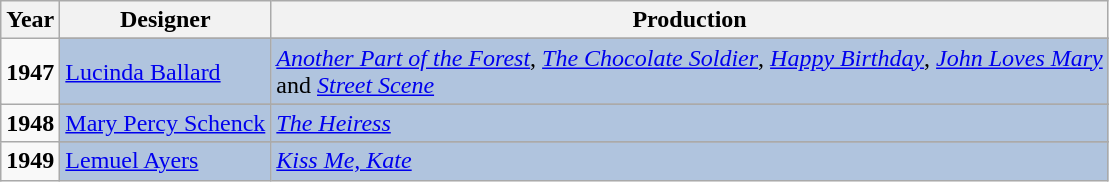<table class="wikitable">
<tr>
<th><strong>Year</strong></th>
<th><strong>Designer</strong></th>
<th><strong>Production</strong></th>
</tr>
<tr>
<td rowspan="2" align="center"><strong>1947</strong><br></td>
</tr>
<tr style="background:#B0C4DE">
<td><a href='#'>Lucinda Ballard</a></td>
<td><em><a href='#'>Another Part of the Forest</a></em>, <em><a href='#'>The Chocolate Soldier</a></em>, <em><a href='#'>Happy Birthday</a></em>, <em><a href='#'>John Loves Mary</a></em> <br>and <em><a href='#'>Street Scene</a></em></td>
</tr>
<tr>
<td rowspan="2" align="center"><strong>1948</strong><br></td>
</tr>
<tr style="background:#B0C4DE">
<td><a href='#'>Mary Percy Schenck</a></td>
<td><em><a href='#'>The Heiress</a></em></td>
</tr>
<tr>
<td rowspan="2" align="center"><strong>1949</strong><br></td>
</tr>
<tr style="background:#B0C4DE">
<td><a href='#'>Lemuel Ayers</a></td>
<td><em><a href='#'>Kiss Me, Kate</a></em></td>
</tr>
</table>
